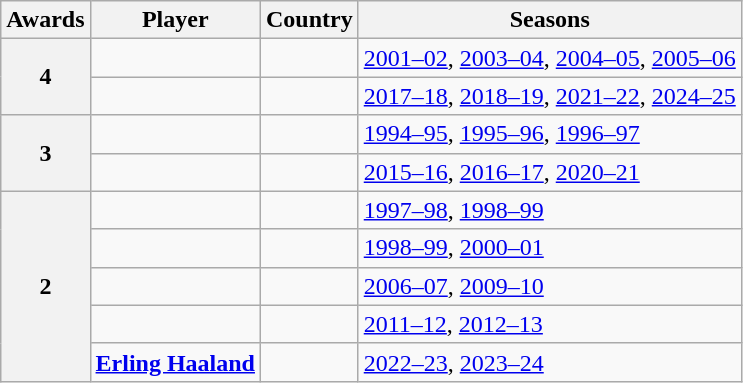<table class="wikitable">
<tr>
<th>Awards</th>
<th>Player</th>
<th>Country</th>
<th>Seasons</th>
</tr>
<tr>
<th rowspan="2">4</th>
<td></td>
<td></td>
<td><a href='#'>2001–02</a>, <a href='#'>2003–04</a>, <a href='#'>2004–05</a>, <a href='#'>2005–06</a></td>
</tr>
<tr>
<td><strong></strong></td>
<td></td>
<td><a href='#'>2017–18</a>, <a href='#'>2018–19</a>, <a href='#'>2021–22</a>, <a href='#'>2024–25</a></td>
</tr>
<tr>
<th rowspan="2">3</th>
<td></td>
<td></td>
<td><a href='#'>1994–95</a>, <a href='#'>1995–96</a>, <a href='#'>1996–97</a></td>
</tr>
<tr>
<td></td>
<td></td>
<td><a href='#'>2015–16</a>, <a href='#'>2016–17</a>, <a href='#'>2020–21</a></td>
</tr>
<tr>
<th rowspan="5">2</th>
<td></td>
<td></td>
<td><a href='#'>1997–98</a>, <a href='#'>1998–99</a></td>
</tr>
<tr>
<td></td>
<td></td>
<td><a href='#'>1998–99</a>, <a href='#'>2000–01</a></td>
</tr>
<tr>
<td></td>
<td></td>
<td><a href='#'>2006–07</a>, <a href='#'>2009–10</a></td>
</tr>
<tr>
<td></td>
<td></td>
<td><a href='#'>2011–12</a>, <a href='#'>2012–13</a></td>
</tr>
<tr>
<td><strong><a href='#'>Erling Haaland</a></strong></td>
<td></td>
<td><a href='#'>2022–23</a>, <a href='#'>2023–24</a></td>
</tr>
</table>
